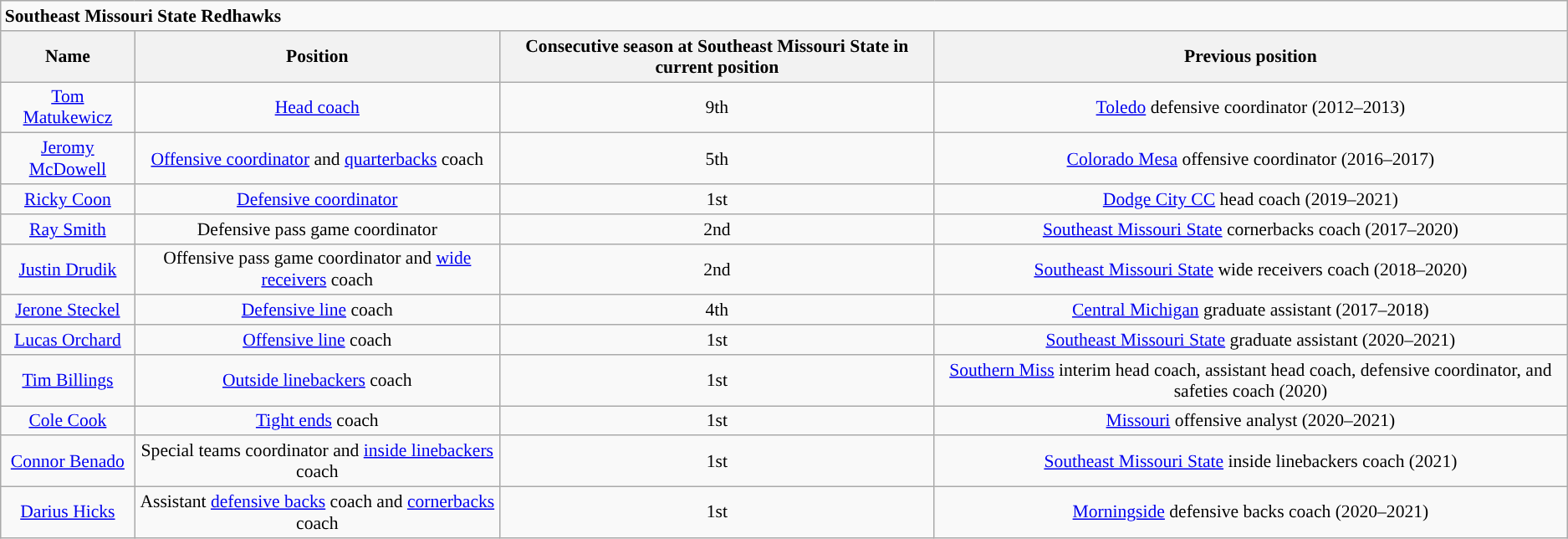<table class="wikitable" style="font-size:90%;">
<tr>
<td colspan=5><strong>Southeast Missouri State Redhawks</strong></td>
</tr>
<tr align="center";>
<th>Name</th>
<th>Position</th>
<th>Consecutive season at Southeast Missouri State in current position</th>
<th>Previous position</th>
</tr>
<tr align="center";>
<td><a href='#'>Tom Matukewicz</a></td>
<td><a href='#'>Head coach</a></td>
<td>9th</td>
<td><a href='#'>Toledo</a> defensive coordinator (2012–2013)</td>
</tr>
<tr align="center" ;>
<td><a href='#'>Jeromy McDowell</a></td>
<td><a href='#'>Offensive coordinator</a> and <a href='#'>quarterbacks</a> coach</td>
<td>5th</td>
<td><a href='#'>Colorado Mesa</a> offensive coordinator (2016–2017)</td>
</tr>
<tr align="center" ;>
<td><a href='#'>Ricky Coon</a></td>
<td><a href='#'>Defensive coordinator</a></td>
<td>1st</td>
<td><a href='#'>Dodge City CC</a> head coach (2019–2021)</td>
</tr>
<tr align="center" ;>
<td><a href='#'>Ray Smith</a></td>
<td>Defensive pass game coordinator</td>
<td>2nd</td>
<td><a href='#'>Southeast Missouri State</a> cornerbacks coach (2017–2020)</td>
</tr>
<tr align="center" ;>
<td><a href='#'>Justin Drudik</a></td>
<td>Offensive pass game coordinator and <a href='#'>wide receivers</a> coach</td>
<td>2nd</td>
<td><a href='#'>Southeast Missouri State</a> wide receivers coach (2018–2020)</td>
</tr>
<tr align="center" ;>
<td><a href='#'>Jerone Steckel</a></td>
<td><a href='#'>Defensive line</a> coach</td>
<td>4th</td>
<td><a href='#'>Central Michigan</a> graduate assistant (2017–2018)</td>
</tr>
<tr align="center" ;>
<td><a href='#'>Lucas Orchard</a></td>
<td><a href='#'>Offensive line</a> coach</td>
<td>1st</td>
<td><a href='#'>Southeast Missouri State</a> graduate assistant (2020–2021)</td>
</tr>
<tr align="center" ;>
<td><a href='#'>Tim Billings</a></td>
<td><a href='#'>Outside linebackers</a> coach</td>
<td>1st</td>
<td><a href='#'>Southern Miss</a> interim head coach, assistant head coach, defensive coordinator, and safeties coach (2020)</td>
</tr>
<tr align="center" ;>
<td><a href='#'>Cole Cook</a></td>
<td><a href='#'>Tight ends</a> coach</td>
<td>1st</td>
<td><a href='#'>Missouri</a> offensive analyst (2020–2021)</td>
</tr>
<tr align="center" ;>
<td><a href='#'>Connor Benado</a></td>
<td>Special teams coordinator and <a href='#'>inside linebackers</a> coach</td>
<td>1st</td>
<td><a href='#'>Southeast Missouri State</a> inside linebackers coach (2021)</td>
</tr>
<tr align="center" ;>
<td><a href='#'>Darius Hicks</a></td>
<td>Assistant <a href='#'>defensive backs</a> coach and <a href='#'>cornerbacks</a> coach</td>
<td>1st</td>
<td><a href='#'>Morningside</a> defensive backs coach (2020–2021)</td>
</tr>
</table>
